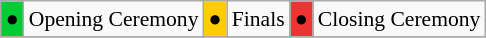<table class="wikitable" style="margin:0.5em auto; font-size:90%;">
<tr>
<td bgcolor=#00cc33>●</td>
<td>Opening Ceremony</td>
<td bgcolor=#ffcc00>●</td>
<td>Finals</td>
<td bgcolor=#ee3333>●</td>
<td>Closing Ceremony</td>
</tr>
<tr>
</tr>
</table>
